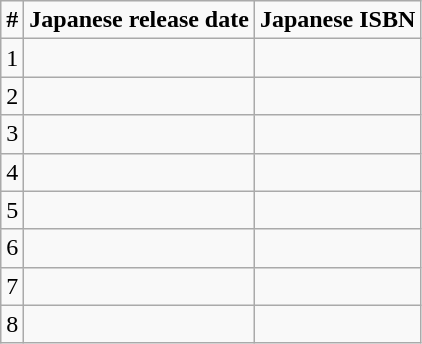<table class="wikitable">
<tr>
<td><strong>#</strong></td>
<td><strong>Japanese release date</strong></td>
<td><strong>Japanese ISBN</strong></td>
</tr>
<tr>
<td>1</td>
<td></td>
<td></td>
</tr>
<tr>
<td>2</td>
<td></td>
<td></td>
</tr>
<tr>
<td>3</td>
<td></td>
<td></td>
</tr>
<tr>
<td>4</td>
<td></td>
<td></td>
</tr>
<tr>
<td>5</td>
<td></td>
<td></td>
</tr>
<tr>
<td>6</td>
<td></td>
<td></td>
</tr>
<tr>
<td>7</td>
<td></td>
<td></td>
</tr>
<tr>
<td>8</td>
<td></td>
<td></td>
</tr>
</table>
